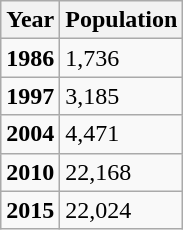<table class="wikitable">
<tr>
<th>Year</th>
<th>Population</th>
</tr>
<tr>
<td><strong>1986</strong></td>
<td>1,736</td>
</tr>
<tr>
<td><strong>1997</strong></td>
<td>3,185</td>
</tr>
<tr>
<td><strong>2004</strong></td>
<td>4,471</td>
</tr>
<tr>
<td><strong>2010</strong></td>
<td>22,168</td>
</tr>
<tr>
<td><strong>2015</strong></td>
<td>22,024</td>
</tr>
</table>
